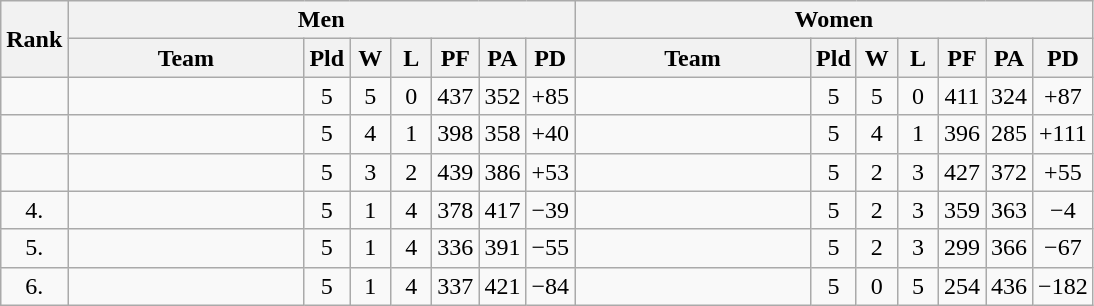<table class=wikitable>
<tr>
<th rowspan=2>Rank</th>
<th colspan=7>Men</th>
<th colspan=7>Women</th>
</tr>
<tr>
<th width=150px>Team</th>
<th width=20px>Pld</th>
<th width=20px>W</th>
<th width=20px>L</th>
<th width=20px>PF</th>
<th width=20px>PA</th>
<th width=20px>PD</th>
<th width=150px>Team</th>
<th width=20px>Pld</th>
<th width=20px>W</th>
<th width=20px>L</th>
<th width=20px>PF</th>
<th width=20px>PA</th>
<th width=20px>PD</th>
</tr>
<tr align=center>
<td></td>
<td align=left></td>
<td>5</td>
<td>5</td>
<td>0</td>
<td>437</td>
<td>352</td>
<td>+85</td>
<td align=left></td>
<td>5</td>
<td>5</td>
<td>0</td>
<td>411</td>
<td>324</td>
<td>+87</td>
</tr>
<tr align=center>
<td></td>
<td align=left></td>
<td>5</td>
<td>4</td>
<td>1</td>
<td>398</td>
<td>358</td>
<td>+40</td>
<td align=left></td>
<td>5</td>
<td>4</td>
<td>1</td>
<td>396</td>
<td>285</td>
<td>+111</td>
</tr>
<tr align=center>
<td></td>
<td align=left></td>
<td>5</td>
<td>3</td>
<td>2</td>
<td>439</td>
<td>386</td>
<td>+53</td>
<td align=left></td>
<td>5</td>
<td>2</td>
<td>3</td>
<td>427</td>
<td>372</td>
<td>+55</td>
</tr>
<tr align=center>
<td>4.</td>
<td align=left></td>
<td>5</td>
<td>1</td>
<td>4</td>
<td>378</td>
<td>417</td>
<td>−39</td>
<td align=left></td>
<td>5</td>
<td>2</td>
<td>3</td>
<td>359</td>
<td>363</td>
<td>−4</td>
</tr>
<tr align=center>
<td>5.</td>
<td align=left></td>
<td>5</td>
<td>1</td>
<td>4</td>
<td>336</td>
<td>391</td>
<td>−55</td>
<td align=left></td>
<td>5</td>
<td>2</td>
<td>3</td>
<td>299</td>
<td>366</td>
<td>−67</td>
</tr>
<tr align=center>
<td>6.</td>
<td align=left></td>
<td>5</td>
<td>1</td>
<td>4</td>
<td>337</td>
<td>421</td>
<td>−84</td>
<td align=left></td>
<td>5</td>
<td>0</td>
<td>5</td>
<td>254</td>
<td>436</td>
<td>−182</td>
</tr>
</table>
